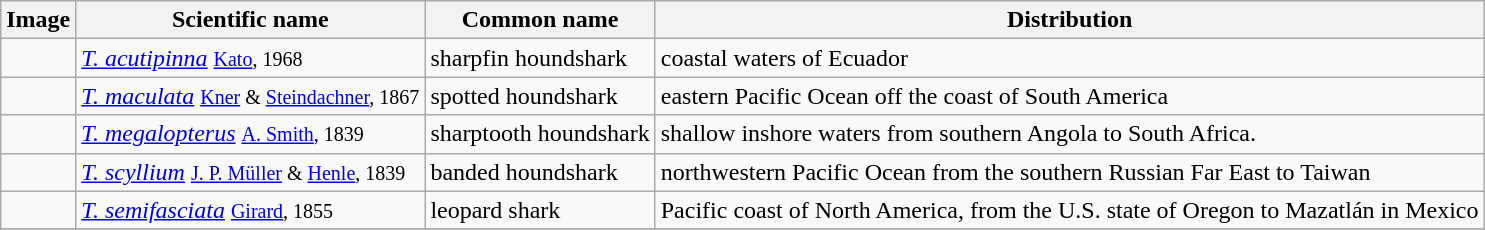<table class="wikitable">
<tr>
<th>Image</th>
<th>Scientific name</th>
<th>Common name</th>
<th>Distribution</th>
</tr>
<tr>
<td></td>
<td><em><a href='#'>T. acutipinna</a></em> <small><a href='#'>Kato</a>, 1968</small></td>
<td>sharpfin houndshark</td>
<td>coastal waters of Ecuador</td>
</tr>
<tr>
<td></td>
<td><em><a href='#'>T. maculata</a></em> <small><a href='#'>Kner</a> & <a href='#'>Steindachner</a>, 1867</small></td>
<td>spotted houndshark</td>
<td>eastern Pacific Ocean off the coast of South America</td>
</tr>
<tr>
<td></td>
<td><em><a href='#'>T. megalopterus</a></em> <small><a href='#'>A. Smith</a>, 1839</small></td>
<td>sharptooth houndshark</td>
<td>shallow inshore waters from southern Angola to South Africa.</td>
</tr>
<tr>
<td></td>
<td><em><a href='#'>T. scyllium</a></em> <small><a href='#'>J. P. Müller</a> & <a href='#'>Henle</a>, 1839</small></td>
<td>banded houndshark</td>
<td>northwestern Pacific Ocean from the southern Russian Far East to Taiwan</td>
</tr>
<tr>
<td></td>
<td><em><a href='#'>T. semifasciata</a></em> <small><a href='#'>Girard</a>, 1855</small></td>
<td>leopard shark</td>
<td>Pacific coast of North America, from the U.S. state of Oregon to Mazatlán in Mexico</td>
</tr>
<tr>
</tr>
</table>
